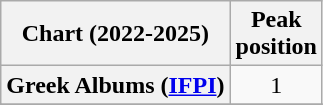<table class="wikitable sortable plainrowheaders">
<tr>
<th>Chart (2022-2025)</th>
<th>Peak<br>position</th>
</tr>
<tr>
<th scope="row">Greek Albums (<a href='#'>IFPI</a>)</th>
<td style="text-align:center">1</td>
</tr>
<tr>
</tr>
<tr>
</tr>
</table>
